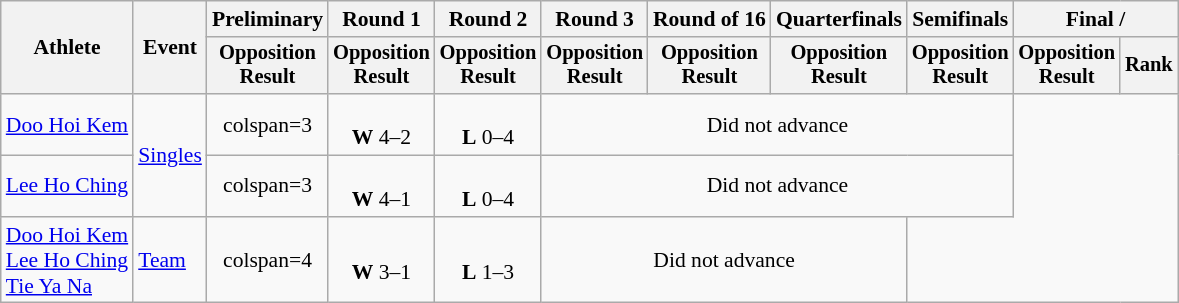<table class="wikitable" style="font-size:90%;">
<tr>
<th rowspan=2>Athlete</th>
<th rowspan=2>Event</th>
<th>Preliminary</th>
<th>Round 1</th>
<th>Round 2</th>
<th>Round 3</th>
<th>Round of 16</th>
<th>Quarterfinals</th>
<th>Semifinals</th>
<th colspan=2>Final / </th>
</tr>
<tr style="font-size:95%">
<th>Opposition<br>Result</th>
<th>Opposition<br>Result</th>
<th>Opposition<br>Result</th>
<th>Opposition<br>Result</th>
<th>Opposition<br>Result</th>
<th>Opposition<br>Result</th>
<th>Opposition<br>Result</th>
<th>Opposition<br>Result</th>
<th>Rank</th>
</tr>
<tr align=center>
<td align=left><a href='#'>Doo Hoi Kem</a></td>
<td align=left rowspan=2><a href='#'>Singles</a></td>
<td>colspan=3 </td>
<td><br><strong>W</strong> 4–2</td>
<td><br><strong>L</strong> 0–4</td>
<td colspan=4>Did not advance</td>
</tr>
<tr align=center>
<td align=left><a href='#'>Lee Ho Ching</a></td>
<td>colspan=3 </td>
<td><br><strong>W</strong> 4–1</td>
<td><br><strong>L</strong> 0–4</td>
<td colspan=4>Did not advance</td>
</tr>
<tr align=center>
<td align=left><a href='#'>Doo Hoi Kem</a><br><a href='#'>Lee Ho Ching</a><br><a href='#'>Tie Ya Na</a></td>
<td align=left><a href='#'>Team</a></td>
<td>colspan=4 </td>
<td><br><strong>W</strong> 3–1</td>
<td><br><strong>L</strong> 1–3</td>
<td colspan=3>Did not advance</td>
</tr>
</table>
